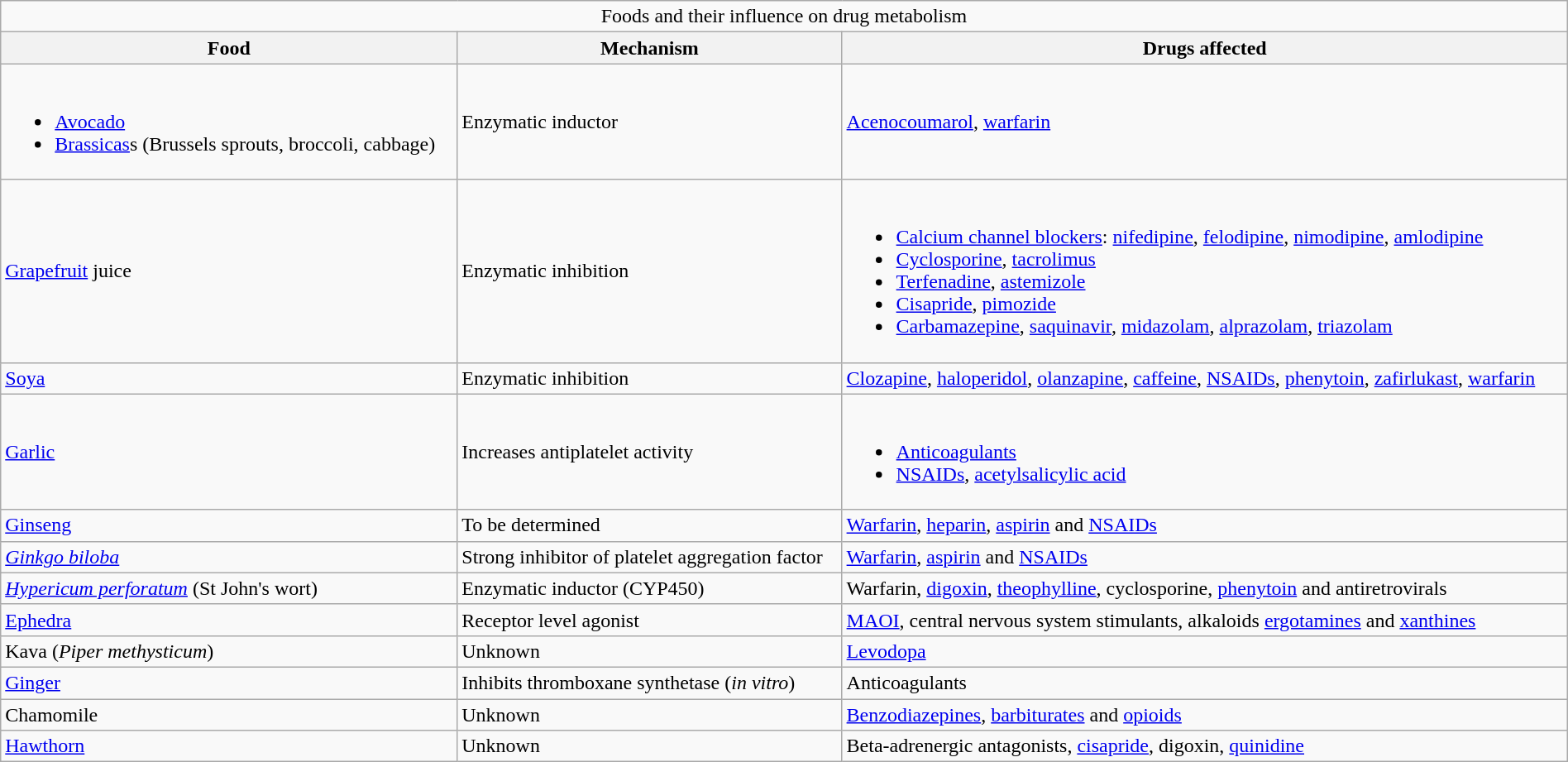<table class="wikitable" style="margin:1em auto;" width=100%>
<tr>
<td colspan="3" style="text-align:center;">Foods and their influence on drug metabolism</td>
</tr>
<tr>
<th>Food</th>
<th>Mechanism</th>
<th>Drugs affected</th>
</tr>
<tr>
<td><br><ul><li><a href='#'>Avocado</a></li><li><a href='#'>Brassicas</a>s (Brussels sprouts, broccoli, cabbage)</li></ul></td>
<td>Enzymatic inductor</td>
<td><a href='#'>Acenocoumarol</a>, <a href='#'>warfarin</a></td>
</tr>
<tr>
<td><a href='#'>Grapefruit</a> juice</td>
<td>Enzymatic inhibition</td>
<td><br><ul><li><a href='#'>Calcium channel blockers</a>: <a href='#'>nifedipine</a>, <a href='#'>felodipine</a>, <a href='#'>nimodipine</a>, <a href='#'>amlodipine</a></li><li><a href='#'>Cyclosporine</a>, <a href='#'>tacrolimus</a></li><li><a href='#'>Terfenadine</a>, <a href='#'>astemizole</a></li><li><a href='#'>Cisapride</a>, <a href='#'>pimozide</a></li><li><a href='#'>Carbamazepine</a>, <a href='#'>saquinavir</a>, <a href='#'>midazolam</a>, <a href='#'>alprazolam</a>, <a href='#'>triazolam</a></li></ul></td>
</tr>
<tr>
<td><a href='#'>Soya</a></td>
<td>Enzymatic inhibition</td>
<td><a href='#'>Clozapine</a>, <a href='#'>haloperidol</a>, <a href='#'>olanzapine</a>, <a href='#'>caffeine</a>, <a href='#'>NSAIDs</a>, <a href='#'>phenytoin</a>, <a href='#'>zafirlukast</a>, <a href='#'>warfarin</a></td>
</tr>
<tr>
<td><a href='#'>Garlic</a></td>
<td>Increases antiplatelet activity</td>
<td><br><ul><li><a href='#'>Anticoagulants</a></li><li><a href='#'>NSAIDs</a>, <a href='#'>acetylsalicylic acid</a></li></ul></td>
</tr>
<tr>
<td><a href='#'>Ginseng</a></td>
<td>To be determined</td>
<td><a href='#'>Warfarin</a>, <a href='#'>heparin</a>, <a href='#'>aspirin</a> and <a href='#'>NSAIDs</a></td>
</tr>
<tr>
<td><em><a href='#'>Ginkgo biloba</a></em></td>
<td>Strong inhibitor of platelet aggregation factor</td>
<td><a href='#'>Warfarin</a>, <a href='#'>aspirin</a> and <a href='#'>NSAIDs</a></td>
</tr>
<tr>
<td><em><a href='#'>Hypericum perforatum</a></em> (St John's wort)</td>
<td>Enzymatic inductor (CYP450)</td>
<td>Warfarin, <a href='#'>digoxin</a>, <a href='#'>theophylline</a>, cyclosporine, <a href='#'>phenytoin</a> and antiretrovirals</td>
</tr>
<tr>
<td><a href='#'>Ephedra</a></td>
<td>Receptor level agonist</td>
<td><a href='#'>MAOI</a>, central nervous system stimulants, alkaloids <a href='#'>ergotamines</a> and <a href='#'>xanthines</a></td>
</tr>
<tr>
<td>Kava (<em>Piper methysticum</em>)</td>
<td>Unknown</td>
<td><a href='#'>Levodopa</a></td>
</tr>
<tr>
<td><a href='#'>Ginger</a></td>
<td>Inhibits thromboxane synthetase (<em>in vitro</em>)</td>
<td>Anticoagulants</td>
</tr>
<tr>
<td>Chamomile</td>
<td>Unknown</td>
<td><a href='#'>Benzodiazepines</a>, <a href='#'>barbiturates</a> and <a href='#'>opioids</a></td>
</tr>
<tr>
<td><a href='#'>Hawthorn</a></td>
<td>Unknown</td>
<td>Beta-adrenergic antagonists, <a href='#'>cisapride</a>, digoxin, <a href='#'>quinidine</a></td>
</tr>
</table>
